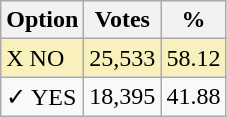<table class="wikitable">
<tr>
<th>Option</th>
<th>Votes</th>
<th>%</th>
</tr>
<tr>
<td style=background:#f8f1bd>X NO</td>
<td style=background:#f8f1bd>25,533</td>
<td style=background:#f8f1bd>58.12</td>
</tr>
<tr>
<td>✓ YES</td>
<td>18,395</td>
<td>41.88</td>
</tr>
</table>
